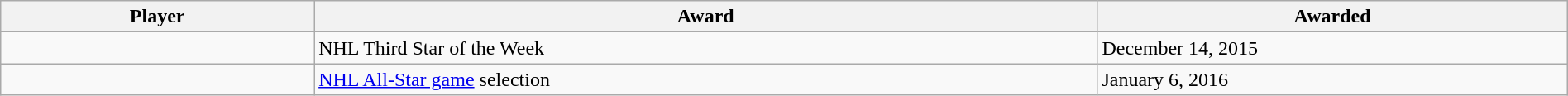<table class="wikitable sortable" style="width:100%;">
<tr>
<th style="width:20%;">Player</th>
<th style="width:50%;">Award</th>
<th style="width:30%;" data-sort-type="date">Awarded</th>
</tr>
<tr>
<td></td>
<td>NHL Third Star of the Week</td>
<td>December 14, 2015</td>
</tr>
<tr>
<td></td>
<td><a href='#'>NHL All-Star game</a> selection</td>
<td>January 6, 2016</td>
</tr>
</table>
